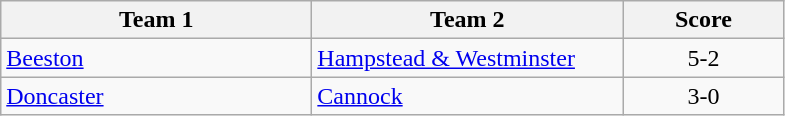<table class="wikitable" style="font-size: 100%">
<tr>
<th width=200>Team 1</th>
<th width=200>Team 2</th>
<th width=100>Score</th>
</tr>
<tr>
<td><a href='#'>Beeston</a></td>
<td><a href='#'>Hampstead & Westminster</a></td>
<td align=center>5-2</td>
</tr>
<tr>
<td><a href='#'>Doncaster</a></td>
<td><a href='#'>Cannock</a></td>
<td align=center>3-0</td>
</tr>
</table>
